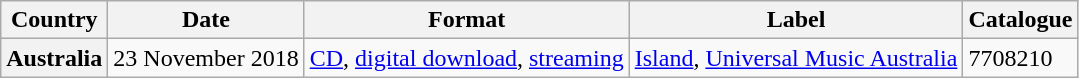<table class="wikitable plainrowheaders">
<tr>
<th scope="col">Country</th>
<th scope="col">Date</th>
<th scope="col">Format</th>
<th scope="col">Label</th>
<th scope="col">Catalogue</th>
</tr>
<tr>
<th scope="row">Australia</th>
<td>23 November 2018</td>
<td><a href='#'>CD</a>, <a href='#'>digital download</a>, <a href='#'>streaming</a></td>
<td><a href='#'>Island</a>, <a href='#'>Universal Music Australia</a></td>
<td>7708210</td>
</tr>
</table>
